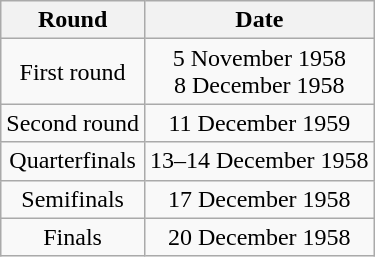<table class="wikitable" style="text-align: center">
<tr>
<th>Round</th>
<th>Date</th>
</tr>
<tr>
<td>First round</td>
<td>5 November 1958<br>8 December 1958</td>
</tr>
<tr>
<td>Second round</td>
<td>11 December 1959</td>
</tr>
<tr>
<td>Quarterfinals</td>
<td>13–14 December 1958</td>
</tr>
<tr>
<td>Semifinals</td>
<td>17 December 1958</td>
</tr>
<tr>
<td>Finals</td>
<td>20 December 1958</td>
</tr>
</table>
